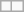<table class="wikitable">
<tr style="vertical-align:top;">
<td></td>
<td></td>
</tr>
</table>
